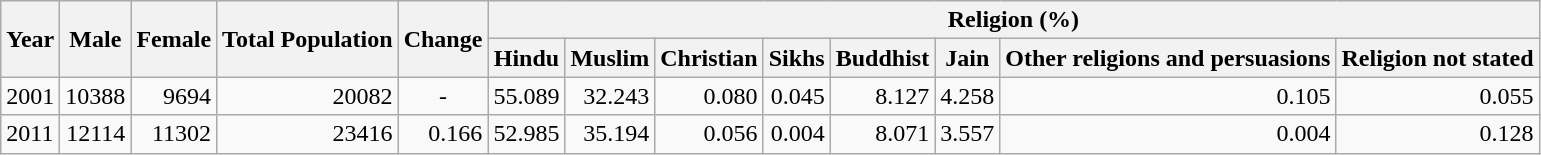<table class="wikitable">
<tr>
<th rowspan="2">Year</th>
<th rowspan="2">Male</th>
<th rowspan="2">Female</th>
<th rowspan="2">Total Population</th>
<th rowspan="2">Change</th>
<th colspan="8">Religion (%)</th>
</tr>
<tr>
<th>Hindu</th>
<th>Muslim</th>
<th>Christian</th>
<th>Sikhs</th>
<th>Buddhist</th>
<th>Jain</th>
<th>Other religions and persuasions</th>
<th>Religion not stated</th>
</tr>
<tr>
<td>2001</td>
<td style="text-align:right;">10388</td>
<td style="text-align:right;">9694</td>
<td style="text-align:right;">20082</td>
<td style="text-align:center;">-</td>
<td style="text-align:right;">55.089</td>
<td style="text-align:right;">32.243</td>
<td style="text-align:right;">0.080</td>
<td style="text-align:right;">0.045</td>
<td style="text-align:right;">8.127</td>
<td style="text-align:right;">4.258</td>
<td style="text-align:right;">0.105</td>
<td style="text-align:right;">0.055</td>
</tr>
<tr>
<td>2011</td>
<td style="text-align:right;">12114</td>
<td style="text-align:right;">11302</td>
<td style="text-align:right;">23416</td>
<td style="text-align:right;">0.166</td>
<td style="text-align:right;">52.985</td>
<td style="text-align:right;">35.194</td>
<td style="text-align:right;">0.056</td>
<td style="text-align:right;">0.004</td>
<td style="text-align:right;">8.071</td>
<td style="text-align:right;">3.557</td>
<td style="text-align:right;">0.004</td>
<td style="text-align:right;">0.128</td>
</tr>
</table>
